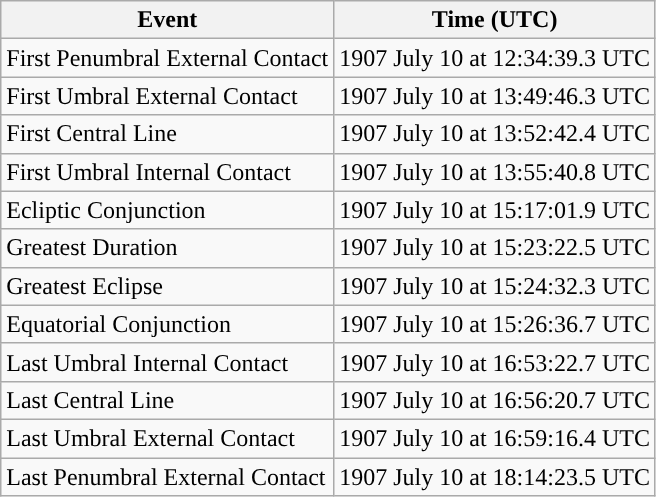<table class="wikitable">
<tr>
<th>Event</th>
<th>Time (UTC)</th>
</tr>
<tr>
<td>First Penumbral External Contact</td>
<td>1907 July 10 at 12:34:39.3 UTC</td>
</tr>
<tr>
<td>First Umbral External Contact</td>
<td>1907 July 10 at 13:49:46.3 UTC</td>
</tr>
<tr>
<td>First Central Line</td>
<td>1907 July 10 at 13:52:42.4 UTC</td>
</tr>
<tr>
<td>First Umbral Internal Contact</td>
<td>1907 July 10 at 13:55:40.8 UTC</td>
</tr>
<tr>
<td>Ecliptic Conjunction</td>
<td>1907 July 10 at 15:17:01.9 UTC</td>
</tr>
<tr>
<td>Greatest Duration</td>
<td>1907 July 10 at 15:23:22.5 UTC</td>
</tr>
<tr>
<td>Greatest Eclipse</td>
<td>1907 July 10 at 15:24:32.3 UTC</td>
</tr>
<tr>
<td>Equatorial Conjunction</td>
<td>1907 July 10 at 15:26:36.7 UTC</td>
</tr>
<tr>
<td>Last Umbral Internal Contact</td>
<td>1907 July 10 at 16:53:22.7 UTC</td>
</tr>
<tr>
<td>Last Central Line</td>
<td>1907 July 10 at 16:56:20.7 UTC</td>
</tr>
<tr>
<td>Last Umbral External Contact</td>
<td>1907 July 10 at 16:59:16.4 UTC</td>
</tr>
<tr>
<td>Last Penumbral External Contact</td>
<td>1907 July 10 at 18:14:23.5 UTC</td>
</tr>
</table>
